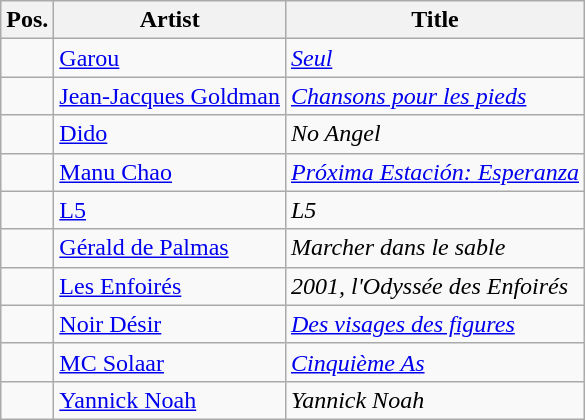<table class="wikitable sortable">
<tr>
<th>Pos.</th>
<th>Artist</th>
<th>Title</th>
</tr>
<tr>
<td></td>
<td><a href='#'>Garou</a></td>
<td><em><a href='#'>Seul</a></em></td>
</tr>
<tr>
<td></td>
<td><a href='#'>Jean-Jacques Goldman</a></td>
<td><em><a href='#'>Chansons pour les pieds</a></em></td>
</tr>
<tr>
<td></td>
<td><a href='#'>Dido</a></td>
<td><em>No Angel</em></td>
</tr>
<tr>
<td></td>
<td><a href='#'>Manu Chao</a></td>
<td><em><a href='#'>Próxima Estación: Esperanza</a></em></td>
</tr>
<tr>
<td></td>
<td><a href='#'>L5</a></td>
<td><em>L5</em></td>
</tr>
<tr>
<td></td>
<td><a href='#'>Gérald de Palmas</a></td>
<td><em>Marcher dans le sable</em></td>
</tr>
<tr>
<td></td>
<td><a href='#'>Les Enfoirés</a></td>
<td><em>2001, l'Odyssée des Enfoirés</em></td>
</tr>
<tr>
<td></td>
<td><a href='#'>Noir Désir</a></td>
<td><em><a href='#'>Des visages des figures</a></em></td>
</tr>
<tr>
<td></td>
<td><a href='#'>MC Solaar</a></td>
<td><em><a href='#'>Cinquième As</a></em></td>
</tr>
<tr>
<td></td>
<td><a href='#'>Yannick Noah</a></td>
<td><em>Yannick Noah</em></td>
</tr>
</table>
